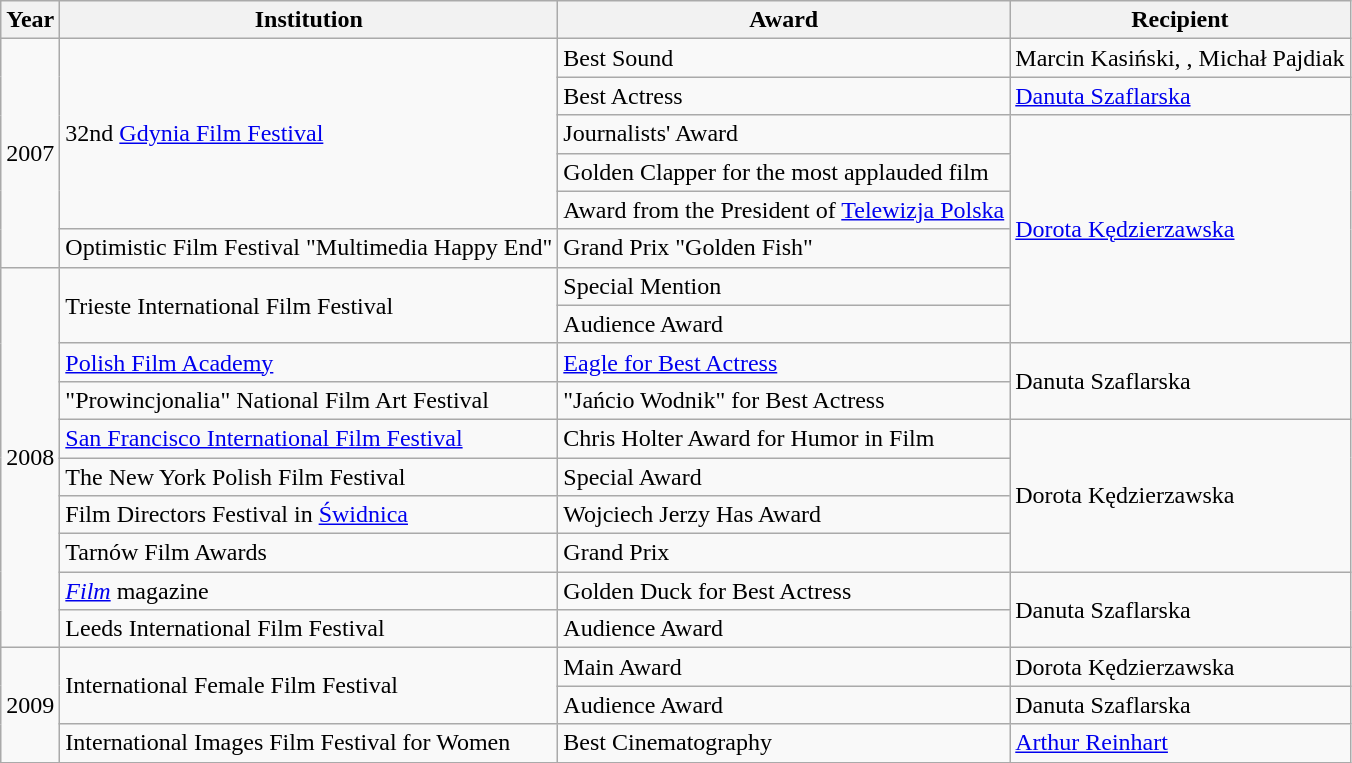<table class="wikitable">
<tr>
<th>Year</th>
<th>Institution</th>
<th>Award</th>
<th>Recipient</th>
</tr>
<tr>
<td rowspan="6">2007</td>
<td rowspan="5">32nd <a href='#'>Gdynia Film Festival</a></td>
<td>Best Sound</td>
<td>Marcin Kasiński, , Michał Pajdiak</td>
</tr>
<tr>
<td>Best Actress</td>
<td><a href='#'>Danuta Szaflarska</a></td>
</tr>
<tr>
<td>Journalists' Award</td>
<td rowspan="6"><a href='#'>Dorota Kędzierzawska</a></td>
</tr>
<tr>
<td>Golden Clapper for the most applauded film</td>
</tr>
<tr>
<td>Award from the President of <a href='#'>Telewizja Polska</a></td>
</tr>
<tr>
<td>Optimistic Film Festival "Multimedia Happy End"</td>
<td>Grand Prix "Golden Fish"</td>
</tr>
<tr>
<td rowspan="10">2008</td>
<td rowspan="2">Trieste International Film Festival</td>
<td>Special Mention</td>
</tr>
<tr>
<td>Audience Award</td>
</tr>
<tr>
<td><a href='#'>Polish Film Academy</a></td>
<td><a href='#'>Eagle for Best Actress</a></td>
<td rowspan="2">Danuta Szaflarska</td>
</tr>
<tr>
<td>"Prowincjonalia" National Film Art Festival</td>
<td>"Jańcio Wodnik" for Best Actress</td>
</tr>
<tr>
<td><a href='#'>San Francisco International Film Festival</a></td>
<td>Chris Holter Award for Humor in Film</td>
<td rowspan="4">Dorota Kędzierzawska</td>
</tr>
<tr>
<td>The New York Polish Film Festival</td>
<td>Special Award</td>
</tr>
<tr>
<td>Film Directors Festival in <a href='#'>Świdnica</a></td>
<td>Wojciech Jerzy Has Award</td>
</tr>
<tr>
<td>Tarnów Film Awards</td>
<td>Grand Prix</td>
</tr>
<tr>
<td><em><a href='#'>Film</a></em> magazine</td>
<td>Golden Duck for Best Actress</td>
<td rowspan="2">Danuta Szaflarska</td>
</tr>
<tr>
<td>Leeds International Film Festival</td>
<td>Audience Award</td>
</tr>
<tr>
<td rowspan="3">2009</td>
<td rowspan="2">International Female Film Festival</td>
<td>Main Award</td>
<td>Dorota Kędzierzawska</td>
</tr>
<tr>
<td>Audience Award</td>
<td>Danuta Szaflarska</td>
</tr>
<tr>
<td>International Images Film Festival for Women</td>
<td>Best Cinematography</td>
<td><a href='#'>Arthur Reinhart</a></td>
</tr>
</table>
